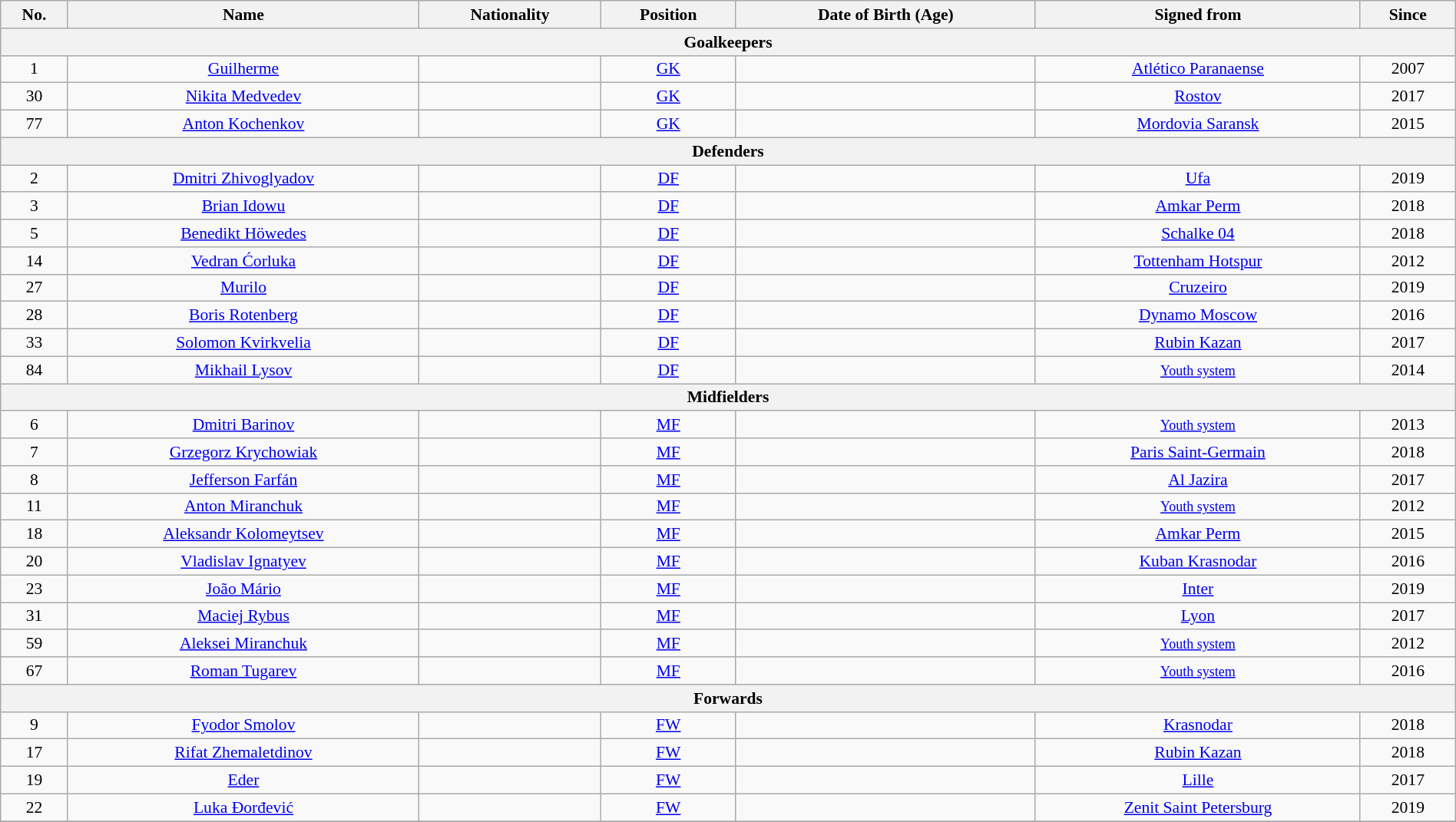<table class="wikitable" style="text-align:center; font-size:90%; width:100%;">
<tr>
<th style=text-align:center;">No.</th>
<th style=text-align:center;">Name</th>
<th style=text-align:center;">Nationality</th>
<th style=text-align:center;">Position</th>
<th style=text-align:center;">Date of Birth (Age)</th>
<th style=text-align:center;">Signed from</th>
<th style=text-align:center;">Since</th>
</tr>
<tr>
<th colspan="7" style=text-align:center;">Goalkeepers</th>
</tr>
<tr>
<td>1</td>
<td><a href='#'>Guilherme</a></td>
<td></td>
<td><a href='#'>GK</a></td>
<td></td>
<td> <a href='#'>Atlético Paranaense</a></td>
<td>2007</td>
</tr>
<tr>
<td>30</td>
<td><a href='#'>Nikita Medvedev</a></td>
<td></td>
<td><a href='#'>GK</a></td>
<td></td>
<td><a href='#'>Rostov</a></td>
<td>2017</td>
</tr>
<tr>
<td>77</td>
<td><a href='#'>Anton Kochenkov</a></td>
<td></td>
<td><a href='#'>GK</a></td>
<td></td>
<td><a href='#'>Mordovia Saransk</a></td>
<td>2015</td>
</tr>
<tr>
<th colspan="7" style=text-align:center;">Defenders</th>
</tr>
<tr>
<td>2</td>
<td><a href='#'>Dmitri Zhivoglyadov</a></td>
<td></td>
<td><a href='#'>DF</a></td>
<td></td>
<td><a href='#'>Ufa</a></td>
<td>2019</td>
</tr>
<tr>
<td>3</td>
<td><a href='#'>Brian Idowu</a></td>
<td></td>
<td><a href='#'>DF</a></td>
<td></td>
<td><a href='#'>Amkar Perm</a></td>
<td>2018</td>
</tr>
<tr>
<td>5</td>
<td><a href='#'>Benedikt Höwedes</a></td>
<td></td>
<td><a href='#'>DF</a></td>
<td></td>
<td> <a href='#'>Schalke 04</a></td>
<td>2018</td>
</tr>
<tr>
<td>14</td>
<td><a href='#'>Vedran Ćorluka</a></td>
<td></td>
<td><a href='#'>DF</a></td>
<td></td>
<td> <a href='#'>Tottenham Hotspur</a></td>
<td>2012</td>
</tr>
<tr>
<td>27</td>
<td><a href='#'>Murilo</a></td>
<td></td>
<td><a href='#'>DF</a></td>
<td></td>
<td> <a href='#'>Cruzeiro</a></td>
<td>2019</td>
</tr>
<tr>
<td>28</td>
<td><a href='#'>Boris Rotenberg</a></td>
<td></td>
<td><a href='#'>DF</a></td>
<td></td>
<td><a href='#'>Dynamo Moscow</a></td>
<td>2016</td>
</tr>
<tr>
<td>33</td>
<td><a href='#'>Solomon Kvirkvelia</a></td>
<td></td>
<td><a href='#'>DF</a></td>
<td></td>
<td><a href='#'>Rubin Kazan</a></td>
<td>2017</td>
</tr>
<tr>
<td>84</td>
<td><a href='#'>Mikhail Lysov</a></td>
<td></td>
<td><a href='#'>DF</a></td>
<td></td>
<td><small><a href='#'>Youth system</a></small></td>
<td>2014</td>
</tr>
<tr>
<th colspan="7" style=text-align:center;">Midfielders</th>
</tr>
<tr>
<td>6</td>
<td><a href='#'>Dmitri Barinov</a></td>
<td></td>
<td><a href='#'>MF</a></td>
<td></td>
<td><small><a href='#'>Youth system</a></small></td>
<td>2013</td>
</tr>
<tr>
<td>7</td>
<td><a href='#'>Grzegorz Krychowiak</a></td>
<td></td>
<td><a href='#'>MF</a></td>
<td></td>
<td> <a href='#'>Paris Saint-Germain</a></td>
<td>2018</td>
</tr>
<tr>
<td>8</td>
<td><a href='#'>Jefferson Farfán</a></td>
<td></td>
<td><a href='#'>MF</a></td>
<td></td>
<td> <a href='#'>Al Jazira</a></td>
<td>2017</td>
</tr>
<tr>
<td>11</td>
<td><a href='#'>Anton Miranchuk</a></td>
<td></td>
<td><a href='#'>MF</a></td>
<td></td>
<td><small><a href='#'>Youth system</a></small></td>
<td>2012</td>
</tr>
<tr>
<td>18</td>
<td><a href='#'>Aleksandr Kolomeytsev</a></td>
<td></td>
<td><a href='#'>MF</a></td>
<td></td>
<td><a href='#'>Amkar Perm</a></td>
<td>2015</td>
</tr>
<tr>
<td>20</td>
<td><a href='#'>Vladislav Ignatyev</a></td>
<td></td>
<td><a href='#'>MF</a></td>
<td></td>
<td><a href='#'>Kuban Krasnodar</a></td>
<td>2016</td>
</tr>
<tr>
<td>23</td>
<td><a href='#'>João Mário</a></td>
<td></td>
<td><a href='#'>MF</a></td>
<td></td>
<td> <a href='#'>Inter</a></td>
<td>2019</td>
</tr>
<tr>
<td>31</td>
<td><a href='#'>Maciej Rybus</a></td>
<td></td>
<td><a href='#'>MF</a></td>
<td></td>
<td> <a href='#'>Lyon</a></td>
<td>2017</td>
</tr>
<tr>
<td>59</td>
<td><a href='#'>Aleksei Miranchuk</a></td>
<td></td>
<td><a href='#'>MF</a></td>
<td></td>
<td><small><a href='#'>Youth system</a></small></td>
<td>2012</td>
</tr>
<tr>
<td>67</td>
<td><a href='#'>Roman Tugarev</a></td>
<td></td>
<td><a href='#'>MF</a></td>
<td></td>
<td><small><a href='#'>Youth system</a></small></td>
<td>2016</td>
</tr>
<tr>
<th colspan="7" style=text-align:center;">Forwards</th>
</tr>
<tr>
<td>9</td>
<td><a href='#'>Fyodor Smolov</a></td>
<td></td>
<td><a href='#'>FW</a></td>
<td></td>
<td><a href='#'>Krasnodar</a></td>
<td>2018</td>
</tr>
<tr>
<td>17</td>
<td><a href='#'>Rifat Zhemaletdinov</a></td>
<td></td>
<td><a href='#'>FW</a></td>
<td></td>
<td><a href='#'>Rubin Kazan</a></td>
<td>2018</td>
</tr>
<tr>
<td>19</td>
<td><a href='#'>Eder</a></td>
<td></td>
<td><a href='#'>FW</a></td>
<td></td>
<td> <a href='#'>Lille</a></td>
<td>2017</td>
</tr>
<tr>
<td>22</td>
<td><a href='#'>Luka Đorđević</a></td>
<td></td>
<td><a href='#'>FW</a></td>
<td></td>
<td><a href='#'>Zenit Saint Petersburg</a></td>
<td>2019</td>
</tr>
<tr>
</tr>
</table>
